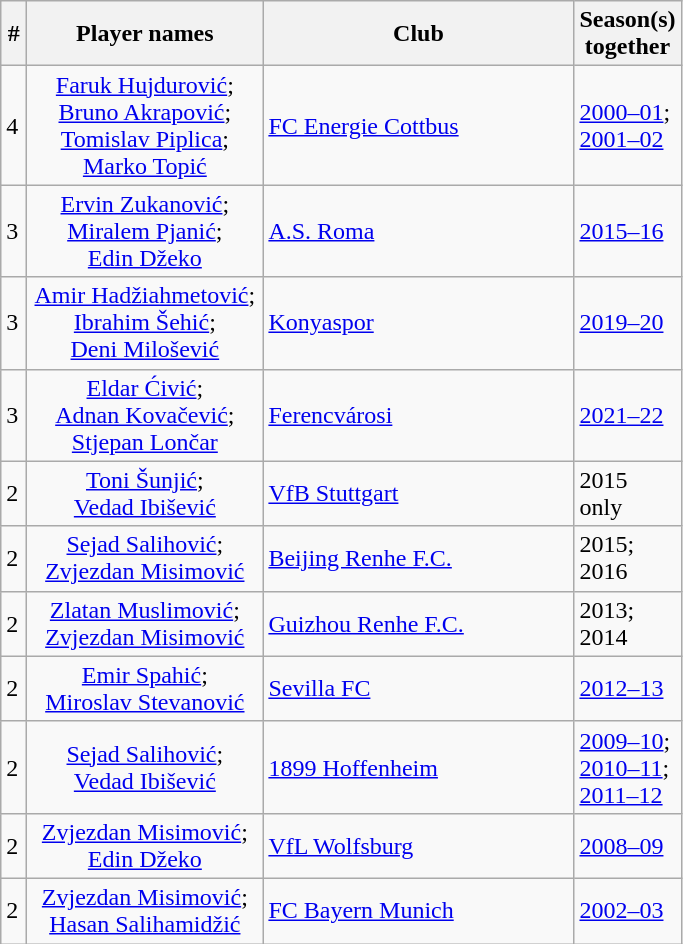<table class="wikitable" border="0">
<tr>
<th width=10>#</th>
<th width=150>Player names</th>
<th width=200>Club</th>
<th width=20>Season(s) together</th>
</tr>
<tr>
<td>4</td>
<td align="center"><a href='#'>Faruk Hujdurović</a>;<br> <a href='#'>Bruno Akrapović</a>;<br> <a href='#'>Tomislav Piplica</a>;<br> <a href='#'>Marko Topić</a></td>
<td> <a href='#'>FC Energie Cottbus</a></td>
<td><a href='#'>2000–01</a>; <a href='#'>2001–02</a></td>
</tr>
<tr>
<td>3</td>
<td align="center"><a href='#'>Ervin Zukanović</a>;<br> <a href='#'>Miralem Pjanić</a>;<br> <a href='#'>Edin Džeko</a></td>
<td> <a href='#'>A.S. Roma</a></td>
<td><a href='#'>2015–16</a></td>
</tr>
<tr>
<td>3</td>
<td align="center"><a href='#'>Amir Hadžiahmetović</a>;<br> <a href='#'>Ibrahim Šehić</a>;<br> <a href='#'>Deni Milošević</a></td>
<td> <a href='#'>Konyaspor</a></td>
<td><a href='#'>2019–20</a></td>
</tr>
<tr>
<td>3</td>
<td align="center"><a href='#'>Eldar Ćivić</a>;<br> <a href='#'>Adnan Kovačević</a>;<br> <a href='#'>Stjepan Lončar</a></td>
<td> <a href='#'>Ferencvárosi</a></td>
<td><a href='#'>2021–22</a></td>
</tr>
<tr>
<td>2</td>
<td align="center"><a href='#'>Toni Šunjić</a>;<br> <a href='#'>Vedad Ibišević</a></td>
<td> <a href='#'>VfB Stuttgart</a></td>
<td>2015 only</td>
</tr>
<tr>
<td>2</td>
<td align="center"><a href='#'>Sejad Salihović</a>;<br> <a href='#'>Zvjezdan Misimović</a></td>
<td> <a href='#'>Beijing Renhe F.C.</a></td>
<td>2015; 2016</td>
</tr>
<tr>
<td>2</td>
<td align="center"><a href='#'>Zlatan Muslimović</a>;<br> <a href='#'>Zvjezdan Misimović</a></td>
<td> <a href='#'>Guizhou Renhe F.C.</a></td>
<td>2013; 2014</td>
</tr>
<tr>
<td>2</td>
<td align="center"><a href='#'>Emir Spahić</a>;<br> <a href='#'>Miroslav Stevanović</a></td>
<td> <a href='#'>Sevilla FC</a></td>
<td><a href='#'>2012–13</a></td>
</tr>
<tr>
<td>2</td>
<td align="center"><a href='#'>Sejad Salihović</a>;<br> <a href='#'>Vedad Ibišević</a></td>
<td> <a href='#'>1899 Hoffenheim</a></td>
<td><a href='#'>2009–10</a>;<br> <a href='#'>2010–11</a>; <br><a href='#'>2011–12</a></td>
</tr>
<tr>
<td>2</td>
<td align="center"><a href='#'>Zvjezdan Misimović</a>;<br> <a href='#'>Edin Džeko</a></td>
<td> <a href='#'>VfL Wolfsburg</a></td>
<td><a href='#'>2008–09</a></td>
</tr>
<tr>
<td>2</td>
<td align="center"><a href='#'>Zvjezdan Misimović</a>;<br> <a href='#'>Hasan Salihamidžić</a></td>
<td> <a href='#'>FC Bayern Munich</a></td>
<td><a href='#'>2002–03</a></td>
</tr>
</table>
